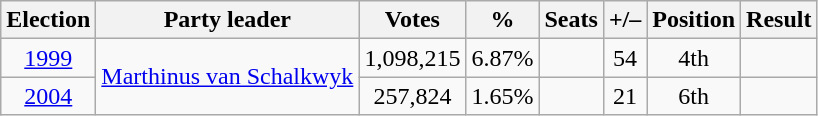<table class="wikitable" style="text-align:center">
<tr>
<th>Election</th>
<th>Party leader</th>
<th>Votes</th>
<th><strong>%</strong></th>
<th>Seats</th>
<th><strong>+/–</strong></th>
<th>Position</th>
<th>Result</th>
</tr>
<tr>
<td><a href='#'>1999</a></td>
<td rowspan="2"><a href='#'>Marthinus van Schalkwyk</a></td>
<td>1,098,215</td>
<td>6.87%</td>
<td></td>
<td> 54</td>
<td> 4th</td>
<td></td>
</tr>
<tr>
<td><a href='#'>2004</a></td>
<td>257,824</td>
<td>1.65%</td>
<td></td>
<td> 21</td>
<td> 6th</td>
<td></td>
</tr>
</table>
